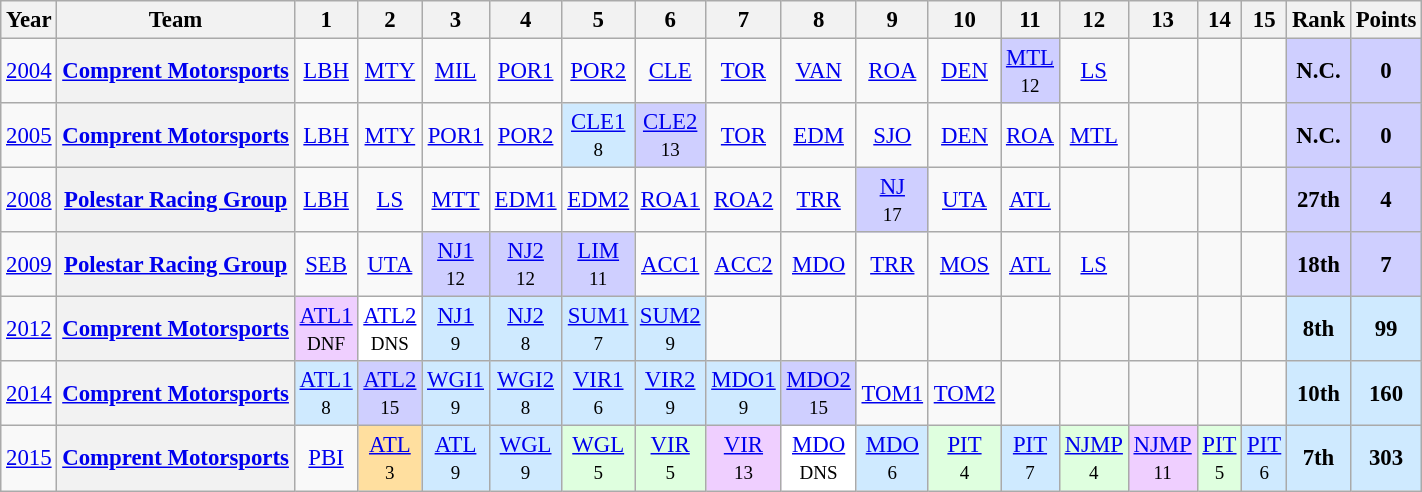<table class="wikitable" style="text-align:center; font-size:95%">
<tr>
<th>Year</th>
<th>Team</th>
<th>1</th>
<th>2</th>
<th>3</th>
<th>4</th>
<th>5</th>
<th>6</th>
<th>7</th>
<th>8</th>
<th>9</th>
<th>10</th>
<th>11</th>
<th>12</th>
<th>13</th>
<th>14</th>
<th>15</th>
<th>Rank</th>
<th>Points</th>
</tr>
<tr>
<td><a href='#'>2004</a></td>
<th><a href='#'>Comprent Motorsports</a></th>
<td><a href='#'>LBH</a></td>
<td><a href='#'>MTY</a></td>
<td><a href='#'>MIL</a></td>
<td><a href='#'>POR1</a></td>
<td><a href='#'>POR2</a></td>
<td><a href='#'>CLE</a></td>
<td><a href='#'>TOR</a></td>
<td><a href='#'>VAN</a></td>
<td><a href='#'>ROA</a></td>
<td><a href='#'>DEN</a></td>
<td style="background:#CFCFFF;"><a href='#'>MTL</a><br><small>12</small></td>
<td><a href='#'>LS</a></td>
<td></td>
<td></td>
<td></td>
<td style="background:#CFCFFF;"><strong>N.C.</strong></td>
<td style="background:#CFCFFF;"><strong>0</strong></td>
</tr>
<tr>
<td><a href='#'>2005</a></td>
<th><a href='#'>Comprent Motorsports</a></th>
<td><a href='#'>LBH</a></td>
<td><a href='#'>MTY</a></td>
<td><a href='#'>POR1</a></td>
<td><a href='#'>POR2</a></td>
<td style="background:#CFEAFF;"><a href='#'>CLE1</a><br><small>8</small></td>
<td style="background:#CFCFFF;"><a href='#'>CLE2</a><br><small>13</small></td>
<td><a href='#'>TOR</a></td>
<td><a href='#'>EDM</a></td>
<td><a href='#'>SJO</a></td>
<td><a href='#'>DEN</a></td>
<td><a href='#'>ROA</a></td>
<td><a href='#'>MTL</a></td>
<td></td>
<td></td>
<td></td>
<td style="background:#CFCFFF;"><strong>N.C.</strong></td>
<td style="background:#CFCFFF;"><strong>0</strong></td>
</tr>
<tr>
<td><a href='#'>2008</a></td>
<th><a href='#'>Polestar Racing Group</a></th>
<td><a href='#'>LBH</a></td>
<td><a href='#'>LS</a></td>
<td><a href='#'>MTT</a></td>
<td><a href='#'>EDM1</a></td>
<td><a href='#'>EDM2</a></td>
<td><a href='#'>ROA1</a></td>
<td><a href='#'>ROA2</a></td>
<td><a href='#'>TRR</a></td>
<td style="background:#CFCFFF;"><a href='#'>NJ</a><br><small>17</small></td>
<td><a href='#'>UTA</a></td>
<td><a href='#'>ATL</a></td>
<td></td>
<td></td>
<td></td>
<td></td>
<td style="background:#CFCFFF;"><strong>27th</strong></td>
<td style="background:#CFCFFF;"><strong>4</strong></td>
</tr>
<tr>
<td><a href='#'>2009</a></td>
<th><a href='#'>Polestar Racing Group</a></th>
<td><a href='#'>SEB</a></td>
<td><a href='#'>UTA</a></td>
<td style="background:#CFCFFF;"><a href='#'>NJ1</a><br><small>12</small></td>
<td style="background:#CFCFFF;"><a href='#'>NJ2</a><br><small>12</small></td>
<td style="background:#CFCFFF;"><a href='#'>LIM</a><br><small>11</small></td>
<td><a href='#'>ACC1</a></td>
<td><a href='#'>ACC2</a></td>
<td><a href='#'>MDO</a></td>
<td><a href='#'>TRR</a></td>
<td><a href='#'>MOS</a></td>
<td><a href='#'>ATL</a></td>
<td><a href='#'>LS</a></td>
<td></td>
<td></td>
<td></td>
<td style="background:#CFCFFF;"><strong>18th</strong></td>
<td style="background:#CFCFFF;"><strong>7</strong></td>
</tr>
<tr>
<td><a href='#'>2012</a></td>
<th><a href='#'>Comprent Motorsports</a></th>
<td style="background:#EFCFFF;"><a href='#'>ATL1</a><br><small>DNF</small></td>
<td style="background:#FFFFFF;"><a href='#'>ATL2</a><br><small>DNS</small></td>
<td style="background:#CFEAFF;"><a href='#'>NJ1</a><br><small>9</small></td>
<td style="background:#CFEAFF;"><a href='#'>NJ2</a><br><small>8</small></td>
<td style="background:#CFEAFF;"><a href='#'>SUM1</a><br><small>7</small></td>
<td style="background:#CFEAFF;"><a href='#'>SUM2</a><br><small>9</small></td>
<td></td>
<td></td>
<td></td>
<td></td>
<td></td>
<td></td>
<td></td>
<td></td>
<td></td>
<td style="background:#CFEAFF;"><strong>8th</strong></td>
<td style="background:#CFEAFF;"><strong>99</strong></td>
</tr>
<tr>
<td><a href='#'>2014</a></td>
<th><a href='#'>Comprent Motorsports</a></th>
<td style="background:#CFEAFF;"><a href='#'>ATL1</a><br><small>8</small></td>
<td style="background:#CFCFFF;"><a href='#'>ATL2</a><br><small>15</small></td>
<td style="background:#CFEAFF;"><a href='#'>WGI1</a><br><small>9</small></td>
<td style="background:#CFEAFF;"><a href='#'>WGI2</a><br><small>8</small></td>
<td style="background:#CFEAFF;"><a href='#'>VIR1</a><br><small>6</small></td>
<td style="background:#CFEAFF;"><a href='#'>VIR2</a><br><small>9</small></td>
<td style="background:#CFEAFF;"><a href='#'>MDO1</a><br><small>9</small></td>
<td style="background:#CFCFFF;"><a href='#'>MDO2</a><br><small>15</small></td>
<td><a href='#'>TOM1</a></td>
<td><a href='#'>TOM2</a></td>
<td></td>
<td></td>
<td></td>
<td></td>
<td></td>
<td style="background:#CFEAFF;"><strong>10th</strong></td>
<td style="background:#CFEAFF;"><strong>160</strong></td>
</tr>
<tr>
<td><a href='#'>2015</a></td>
<th><a href='#'>Comprent Motorsports</a></th>
<td><a href='#'>PBI</a></td>
<td style="background:#FFDF9F;"><a href='#'>ATL</a><br><small>3</small></td>
<td style="background:#CFEAFF;"><a href='#'>ATL</a><br><small>9</small></td>
<td style="background:#CFEAFF;"><a href='#'>WGL</a><br><small>9</small></td>
<td style="background:#DFFFDF;"><a href='#'>WGL</a><br><small>5</small></td>
<td style="background:#DFFFDF;"><a href='#'>VIR</a><br><small>5</small></td>
<td style="background:#EFCFFF;"><a href='#'>VIR</a><br><small>13</small></td>
<td style="background:#FFFFFF;"><a href='#'>MDO</a><br><small>DNS</small></td>
<td style="background:#CFEAFF;"><a href='#'>MDO</a><br><small>6</small></td>
<td style="background:#DFFFDF;"><a href='#'>PIT</a><br><small>4</small></td>
<td style="background:#CFEAFF;"><a href='#'>PIT</a><br><small>7</small></td>
<td style="background:#DFFFDF;"><a href='#'>NJMP</a><br><small>4</small></td>
<td style="background:#EFCFFF;"><a href='#'>NJMP</a><br><small>11</small></td>
<td style="background:#DFFFDF;"><a href='#'>PIT</a><br><small>5</small></td>
<td style="background:#CFEAFF;"><a href='#'>PIT</a><br><small>6</small></td>
<td style="background:#CFEAFF;"><strong>7th</strong></td>
<td style="background:#CFEAFF;"><strong>303</strong></td>
</tr>
</table>
